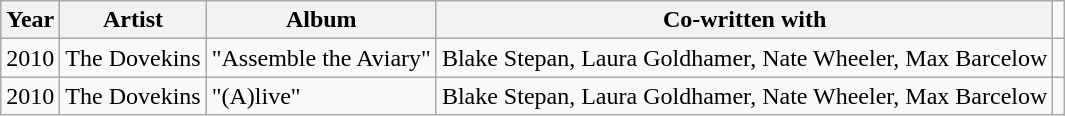<table class="wikitable">
<tr>
<th>Year</th>
<th>Artist</th>
<th>Album</th>
<th>Co-written with</th>
</tr>
<tr>
<td>2010</td>
<td>The Dovekins</td>
<td>"Assemble the Aviary"</td>
<td>Blake Stepan, Laura Goldhamer, Nate Wheeler, Max Barcelow</td>
<td></td>
</tr>
<tr>
<td>2010</td>
<td>The Dovekins</td>
<td>"(A)live"</td>
<td>Blake Stepan, Laura Goldhamer, Nate Wheeler, Max Barcelow</td>
<td></td>
</tr>
</table>
